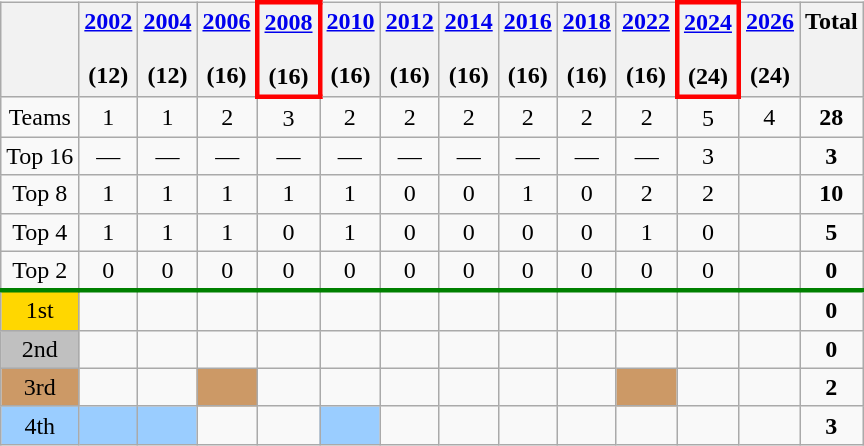<table class="wikitable" style="text-align: center">
<tr valign=top>
<th></th>
<th><a href='#'>2002</a><br> <br> (12)</th>
<th><a href='#'>2004</a><br> <br> (12)</th>
<th><a href='#'>2006</a><br> <br> (16)</th>
<th style="border:3px solid red"><a href='#'>2008</a><br> <br> (16)</th>
<th><a href='#'>2010</a><br> <br> (16)</th>
<th><a href='#'>2012</a><br> <br> (16)</th>
<th><a href='#'>2014</a><br> <br> (16)</th>
<th><a href='#'>2016</a><br> <br> (16)</th>
<th><a href='#'>2018</a><br> <br> (16)</th>
<th><a href='#'>2022</a><br> <br> (16)</th>
<th style="border:3px solid red"><a href='#'>2024</a><br> <br> (24)</th>
<th><a href='#'>2026</a><br> <br> (24)</th>
<th>Total</th>
</tr>
<tr>
<td>Teams</td>
<td>1</td>
<td>1</td>
<td>2</td>
<td>3</td>
<td>2</td>
<td>2</td>
<td>2</td>
<td>2</td>
<td>2</td>
<td>2</td>
<td>5</td>
<td>4</td>
<td><strong>28</strong></td>
</tr>
<tr>
<td>Top 16</td>
<td>—</td>
<td>—</td>
<td>—</td>
<td>—</td>
<td>—</td>
<td>—</td>
<td>—</td>
<td>—</td>
<td>—</td>
<td>—</td>
<td>3</td>
<td></td>
<td><strong>3</strong></td>
</tr>
<tr>
<td>Top 8</td>
<td>1</td>
<td>1</td>
<td>1</td>
<td>1</td>
<td>1</td>
<td>0</td>
<td>0</td>
<td>1</td>
<td>0</td>
<td>2</td>
<td>2</td>
<td></td>
<td><strong>10</strong></td>
</tr>
<tr>
<td>Top 4</td>
<td>1</td>
<td>1</td>
<td>1</td>
<td>0</td>
<td>1</td>
<td>0</td>
<td>0</td>
<td>0</td>
<td>0</td>
<td>1</td>
<td>0</td>
<td></td>
<td><strong>5</strong></td>
</tr>
<tr>
<td>Top 2</td>
<td>0</td>
<td>0</td>
<td>0</td>
<td>0</td>
<td>0</td>
<td>0</td>
<td>0</td>
<td>0</td>
<td>0</td>
<td>0</td>
<td>0</td>
<td></td>
<td><strong>0</strong></td>
</tr>
<tr style="border-top:3px solid green;">
<td bgcolor=gold>1st</td>
<td></td>
<td></td>
<td></td>
<td></td>
<td></td>
<td></td>
<td></td>
<td></td>
<td></td>
<td></td>
<td></td>
<td></td>
<td><strong>0</strong></td>
</tr>
<tr>
<td bgcolor=silver>2nd</td>
<td></td>
<td></td>
<td></td>
<td></td>
<td></td>
<td></td>
<td></td>
<td></td>
<td></td>
<td></td>
<td></td>
<td></td>
<td><strong>0</strong></td>
</tr>
<tr>
<td bgcolor=#cc9966>3rd</td>
<td></td>
<td></td>
<td bgcolor=#cc9966></td>
<td></td>
<td></td>
<td></td>
<td></td>
<td></td>
<td></td>
<td bgcolor=#cc9966></td>
<td></td>
<td></td>
<td><strong>2</strong></td>
</tr>
<tr>
<td bgcolor=#9acdff>4th</td>
<td bgcolor=#9acdff></td>
<td bgcolor=#9acdff></td>
<td></td>
<td></td>
<td bgcolor=#9acdff></td>
<td></td>
<td></td>
<td></td>
<td></td>
<td></td>
<td></td>
<td></td>
<td><strong>3</strong></td>
</tr>
</table>
